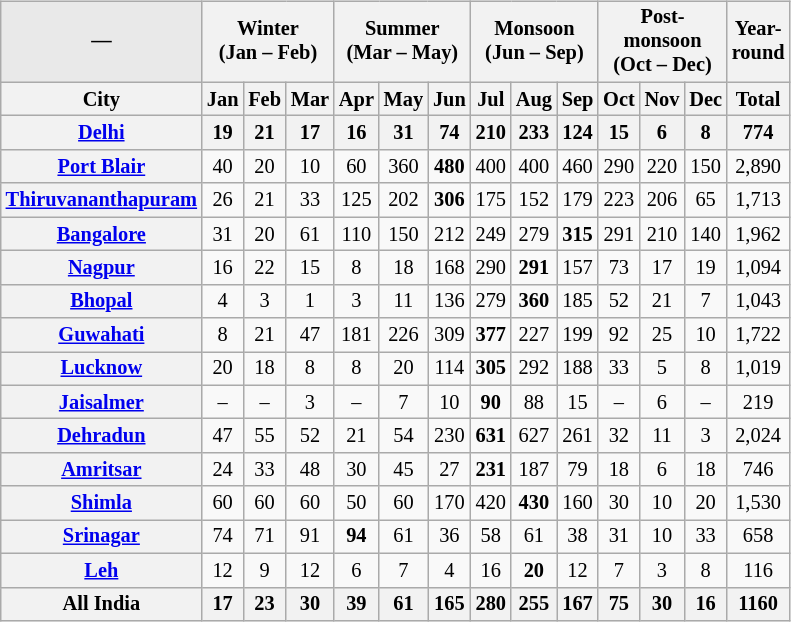<table style="clear:all; width:100%;">
<tr>
<td style="vertical-align: top;" align="left"><br><table class="wikitable toc" cellpadding="0" cellspacing="2" style="width:500px; float:center; margin:1em 1em 1em 1em; padding:0.5e text-align:left; clear:all; margin-left:3px; font-size:85%">
<tr align=center style="background:#e9e9e9;">
<td colspan=1 abbr=""><strong>—</strong></td>
<th colspan=3 abbr="winter">Winter<br>(Jan – Feb)</th>
<th colspan=3 abbr="summer">Summer<br>(Mar – May)</th>
<th colspan=3 abbr="monsoon">Monsoon<br>(Jun – Sep)</th>
<th colspan=3 abbr="post-monsoon">Post-monsoon<br>(Oct – Dec)</th>
<th colspan=1 abbr="year-round">Year-round</th>
</tr>
<tr style="text-align:center;">
<th>City</th>
<th abbr="January">Jan</th>
<th abbr="February">Feb</th>
<th abbr="March">Mar</th>
<th abbr="April">Apr</th>
<th abbr="May">May</th>
<th abbr="June">Jun</th>
<th abbr="July">Jul</th>
<th abbr="August">Aug</th>
<th abbr="September">Sep</th>
<th abbr="October">Oct</th>
<th abbr="November">Nov</th>
<th abbr="December">Dec</th>
<th>Total</th>
</tr>
<tr>
<th><a href='#'>Delhi</a></th>
<th>19</th>
<th>21</th>
<th>17</th>
<th>16</th>
<th>31</th>
<th>74</th>
<th>210</th>
<th>233</th>
<th>124</th>
<th>15</th>
<th>6</th>
<th>8</th>
<th>774</th>
</tr>
<tr style="text-align:center;">
<th><a href='#'>Port Blair</a></th>
<td>40</td>
<td>20</td>
<td>10</td>
<td>60</td>
<td>360</td>
<td><strong>480</strong></td>
<td>400</td>
<td>400</td>
<td>460</td>
<td>290</td>
<td>220</td>
<td>150</td>
<td>2,890</td>
</tr>
<tr style="text-align:center;">
<th><a href='#'>Thiruvananthapuram</a></th>
<td>26</td>
<td>21</td>
<td>33</td>
<td>125</td>
<td>202</td>
<td><strong>306</strong></td>
<td>175</td>
<td>152</td>
<td>179</td>
<td>223</td>
<td>206</td>
<td>65</td>
<td>1,713</td>
</tr>
<tr style="text-align:center;">
<th><a href='#'>Bangalore</a></th>
<td>31</td>
<td>20</td>
<td>61</td>
<td>110</td>
<td>150</td>
<td>212</td>
<td>249</td>
<td>279</td>
<td><strong>315</strong></td>
<td>291</td>
<td>210</td>
<td>140</td>
<td>1,962</td>
</tr>
<tr style="text-align:center;">
<th><a href='#'>Nagpur</a></th>
<td>16</td>
<td>22</td>
<td>15</td>
<td>8</td>
<td>18</td>
<td>168</td>
<td>290</td>
<td><strong>291</strong></td>
<td>157</td>
<td>73</td>
<td>17</td>
<td>19</td>
<td>1,094</td>
</tr>
<tr style="text-align:center;">
<th><a href='#'>Bhopal</a></th>
<td>4</td>
<td>3</td>
<td>1</td>
<td>3</td>
<td>11</td>
<td>136</td>
<td>279</td>
<td><strong>360</strong></td>
<td>185</td>
<td>52</td>
<td>21</td>
<td>7</td>
<td>1,043</td>
</tr>
<tr style="text-align:center;">
<th><a href='#'>Guwahati</a></th>
<td>8</td>
<td>21</td>
<td>47</td>
<td>181</td>
<td>226</td>
<td>309</td>
<td><strong>377</strong></td>
<td>227</td>
<td>199</td>
<td>92</td>
<td>25</td>
<td>10</td>
<td>1,722</td>
</tr>
<tr style="text-align:center;">
<th><a href='#'>Lucknow</a></th>
<td>20</td>
<td>18</td>
<td>8</td>
<td>8</td>
<td>20</td>
<td>114</td>
<td><strong>305</strong></td>
<td>292</td>
<td>188</td>
<td>33</td>
<td>5</td>
<td>8</td>
<td>1,019</td>
</tr>
<tr style="text-align:center;">
<th><a href='#'>Jaisalmer</a></th>
<td>–</td>
<td>–</td>
<td>3</td>
<td>–</td>
<td>7</td>
<td>10</td>
<td><strong>90</strong></td>
<td>88</td>
<td>15</td>
<td>–</td>
<td>6</td>
<td>–</td>
<td>219</td>
</tr>
<tr style="text-align:center;">
<th><a href='#'>Dehradun</a></th>
<td>47</td>
<td>55</td>
<td>52</td>
<td>21</td>
<td>54</td>
<td>230</td>
<td><strong>631</strong></td>
<td>627</td>
<td>261</td>
<td>32</td>
<td>11</td>
<td>3</td>
<td>2,024</td>
</tr>
<tr style="text-align:center;">
<th><a href='#'>Amritsar</a></th>
<td>24</td>
<td>33</td>
<td>48</td>
<td>30</td>
<td>45</td>
<td>27</td>
<td><strong>231</strong></td>
<td>187</td>
<td>79</td>
<td>18</td>
<td>6</td>
<td>18</td>
<td>746</td>
</tr>
<tr style="text-align:center;">
<th><a href='#'>Shimla</a></th>
<td>60</td>
<td>60</td>
<td>60</td>
<td>50</td>
<td>60</td>
<td>170</td>
<td>420</td>
<td><strong>430</strong></td>
<td>160</td>
<td>30</td>
<td>10</td>
<td>20</td>
<td>1,530</td>
</tr>
<tr style="text-align:center;">
<th><a href='#'>Srinagar</a></th>
<td>74</td>
<td>71</td>
<td>91</td>
<td><strong>94</strong></td>
<td>61</td>
<td>36</td>
<td>58</td>
<td>61</td>
<td>38</td>
<td>31</td>
<td>10</td>
<td>33</td>
<td>658</td>
</tr>
<tr style="text-align:center;">
<th><a href='#'>Leh</a></th>
<td>12</td>
<td>9</td>
<td>12</td>
<td>6</td>
<td>7</td>
<td>4</td>
<td>16</td>
<td><strong>20</strong></td>
<td>12</td>
<td>7</td>
<td>3</td>
<td>8</td>
<td>116</td>
</tr>
<tr>
<th>All India</th>
<th>17</th>
<th>23</th>
<th>30</th>
<th>39</th>
<th>61</th>
<th>165</th>
<th>280</th>
<th>255</th>
<th>167</th>
<th>75</th>
<th>30</th>
<th>16</th>
<th>1160</th>
</tr>
</table>
</td>
<td style="vertical-align: top;"><br></td>
</tr>
</table>
